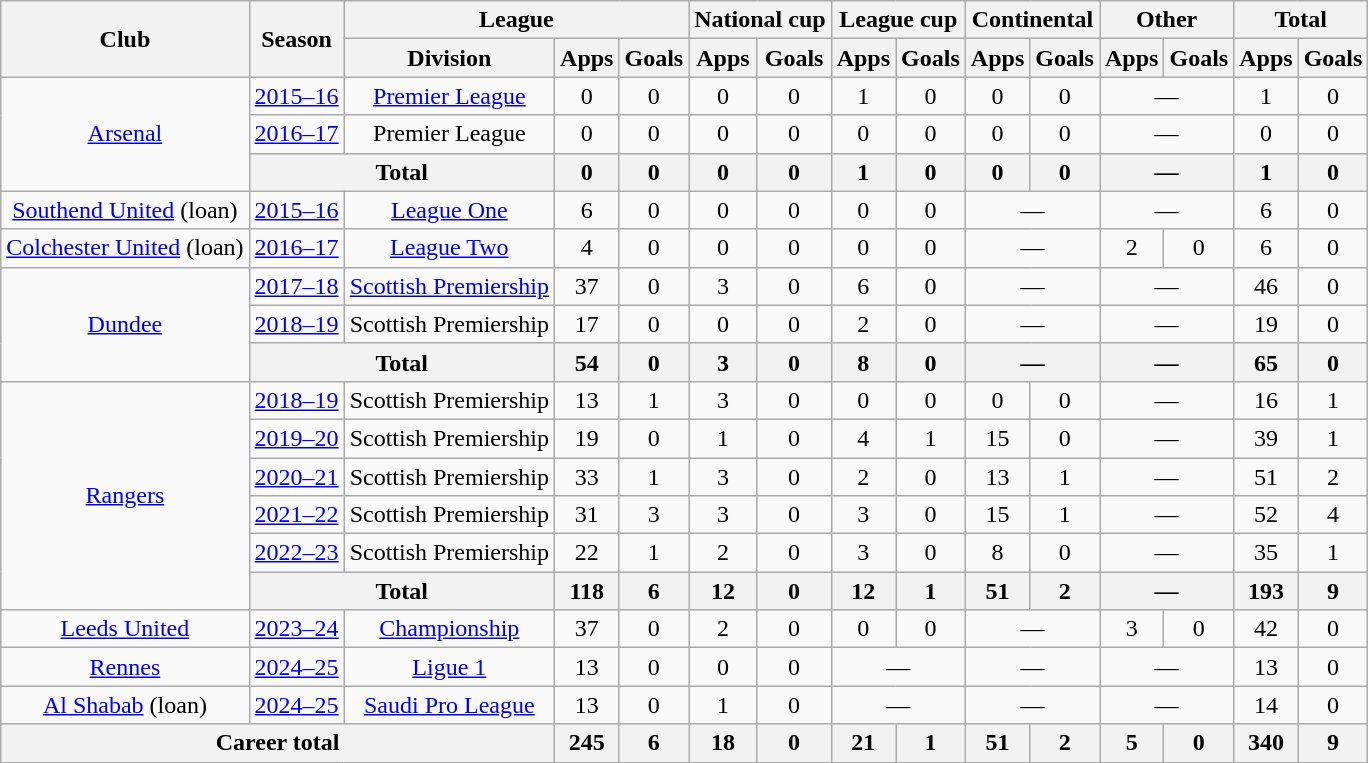<table class="wikitable" style="text-align:center">
<tr>
<th rowspan="2">Club</th>
<th rowspan="2">Season</th>
<th colspan="3">League</th>
<th colspan="2">National cup</th>
<th colspan="2">League cup</th>
<th colspan="2">Continental</th>
<th colspan="2">Other</th>
<th colspan="2">Total</th>
</tr>
<tr>
<th>Division</th>
<th>Apps</th>
<th>Goals</th>
<th>Apps</th>
<th>Goals</th>
<th>Apps</th>
<th>Goals</th>
<th>Apps</th>
<th>Goals</th>
<th>Apps</th>
<th>Goals</th>
<th>Apps</th>
<th>Goals</th>
</tr>
<tr>
<td rowspan="3"><a href='#'>Arsenal</a></td>
<td><a href='#'>2015–16</a></td>
<td><a href='#'>Premier League</a></td>
<td>0</td>
<td>0</td>
<td>0</td>
<td>0</td>
<td>1</td>
<td>0</td>
<td>0</td>
<td>0</td>
<td colspan="2">—</td>
<td>1</td>
<td>0</td>
</tr>
<tr>
<td><a href='#'>2016–17</a></td>
<td>Premier League</td>
<td>0</td>
<td>0</td>
<td>0</td>
<td>0</td>
<td>0</td>
<td>0</td>
<td>0</td>
<td>0</td>
<td colspan="2">—</td>
<td>0</td>
<td>0</td>
</tr>
<tr>
<th colspan="2">Total</th>
<th>0</th>
<th>0</th>
<th>0</th>
<th>0</th>
<th>1</th>
<th>0</th>
<th>0</th>
<th>0</th>
<th colspan="2">—</th>
<th>1</th>
<th>0</th>
</tr>
<tr>
<td><a href='#'>Southend United</a> (loan)</td>
<td><a href='#'>2015–16</a></td>
<td><a href='#'>League One</a></td>
<td>6</td>
<td>0</td>
<td>0</td>
<td>0</td>
<td>0</td>
<td>0</td>
<td colspan="2">—</td>
<td colspan="2">—</td>
<td>6</td>
<td>0</td>
</tr>
<tr>
<td><a href='#'>Colchester United</a> (loan)</td>
<td><a href='#'>2016–17</a></td>
<td><a href='#'>League Two</a></td>
<td>4</td>
<td>0</td>
<td>0</td>
<td>0</td>
<td>0</td>
<td>0</td>
<td colspan="2">—</td>
<td>2</td>
<td>0</td>
<td>6</td>
<td>0</td>
</tr>
<tr>
<td rowspan="3"><a href='#'>Dundee</a></td>
<td><a href='#'>2017–18</a></td>
<td><a href='#'>Scottish Premiership</a></td>
<td>37</td>
<td>0</td>
<td>3</td>
<td>0</td>
<td>6</td>
<td>0</td>
<td colspan="2">—</td>
<td colspan="2">—</td>
<td>46</td>
<td>0</td>
</tr>
<tr>
<td><a href='#'>2018–19</a></td>
<td>Scottish Premiership</td>
<td>17</td>
<td>0</td>
<td>0</td>
<td>0</td>
<td>2</td>
<td>0</td>
<td colspan="2">—</td>
<td colspan="2">—</td>
<td>19</td>
<td>0</td>
</tr>
<tr>
<th colspan="2">Total</th>
<th>54</th>
<th>0</th>
<th>3</th>
<th>0</th>
<th>8</th>
<th>0</th>
<th colspan="2">—</th>
<th colspan="2">—</th>
<th>65</th>
<th>0</th>
</tr>
<tr>
<td rowspan="6"><a href='#'>Rangers</a></td>
<td><a href='#'>2018–19</a></td>
<td>Scottish Premiership</td>
<td>13</td>
<td>1</td>
<td>3</td>
<td>0</td>
<td>0</td>
<td>0</td>
<td>0</td>
<td>0</td>
<td colspan="2">—</td>
<td>16</td>
<td>1</td>
</tr>
<tr>
<td><a href='#'>2019–20</a></td>
<td>Scottish Premiership</td>
<td>19</td>
<td>0</td>
<td>1</td>
<td>0</td>
<td>4</td>
<td>1</td>
<td>15</td>
<td>0</td>
<td colspan="2">—</td>
<td>39</td>
<td>1</td>
</tr>
<tr>
<td><a href='#'>2020–21</a></td>
<td>Scottish Premiership</td>
<td>33</td>
<td>1</td>
<td>3</td>
<td>0</td>
<td>2</td>
<td>0</td>
<td>13</td>
<td>1</td>
<td colspan="2">—</td>
<td>51</td>
<td>2</td>
</tr>
<tr>
<td><a href='#'>2021–22</a></td>
<td>Scottish Premiership</td>
<td>31</td>
<td>3</td>
<td>3</td>
<td>0</td>
<td>3</td>
<td>0</td>
<td>15</td>
<td>1</td>
<td colspan="2">—</td>
<td>52</td>
<td>4</td>
</tr>
<tr>
<td><a href='#'>2022–23</a></td>
<td>Scottish Premiership</td>
<td>22</td>
<td>1</td>
<td>2</td>
<td>0</td>
<td>3</td>
<td>0</td>
<td>8</td>
<td>0</td>
<td colspan="2">—</td>
<td>35</td>
<td>1</td>
</tr>
<tr>
<th colspan="2">Total</th>
<th>118</th>
<th>6</th>
<th>12</th>
<th>0</th>
<th>12</th>
<th>1</th>
<th>51</th>
<th>2</th>
<th colspan="2">—</th>
<th>193</th>
<th>9</th>
</tr>
<tr>
<td><a href='#'>Leeds United</a></td>
<td><a href='#'>2023–24</a></td>
<td><a href='#'>Championship</a></td>
<td>37</td>
<td>0</td>
<td>2</td>
<td>0</td>
<td>0</td>
<td>0</td>
<td colspan="2">—</td>
<td>3</td>
<td>0</td>
<td>42</td>
<td>0</td>
</tr>
<tr>
<td><a href='#'>Rennes</a></td>
<td><a href='#'>2024–25</a></td>
<td><a href='#'>Ligue 1</a></td>
<td>13</td>
<td>0</td>
<td>0</td>
<td>0</td>
<td colspan="2">—</td>
<td colspan="2">—</td>
<td colspan="2">—</td>
<td>13</td>
<td>0</td>
</tr>
<tr>
<td><a href='#'>Al Shabab</a> (loan)</td>
<td><a href='#'>2024–25</a></td>
<td><a href='#'>Saudi Pro League</a></td>
<td>13</td>
<td>0</td>
<td>1</td>
<td>0</td>
<td colspan="2">—</td>
<td colspan="2">—</td>
<td colspan="2">—</td>
<td>14</td>
<td>0</td>
</tr>
<tr>
<th colspan="3">Career total</th>
<th>245</th>
<th>6</th>
<th>18</th>
<th>0</th>
<th>21</th>
<th>1</th>
<th>51</th>
<th>2</th>
<th>5</th>
<th>0</th>
<th>340</th>
<th>9</th>
</tr>
</table>
